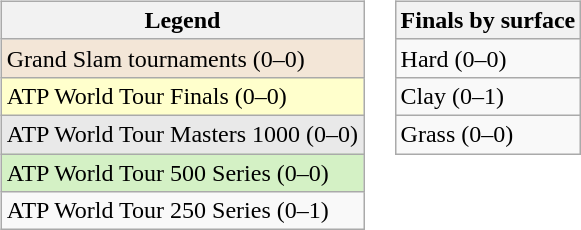<table>
<tr valign=top>
<td><br><table class=wikitable>
<tr>
<th>Legend</th>
</tr>
<tr style=background:#f3e6d7>
<td>Grand Slam tournaments (0–0)</td>
</tr>
<tr style=background:#ffffcc>
<td>ATP World Tour Finals (0–0)</td>
</tr>
<tr style=background:#e9e9e9>
<td>ATP World Tour Masters 1000 (0–0)</td>
</tr>
<tr style=background:#d4f1c5>
<td>ATP World Tour 500 Series (0–0)</td>
</tr>
<tr>
<td>ATP World Tour 250 Series (0–1)</td>
</tr>
</table>
</td>
<td><br><table class=wikitable>
<tr>
<th>Finals by surface</th>
</tr>
<tr>
<td>Hard (0–0)</td>
</tr>
<tr>
<td>Clay (0–1)</td>
</tr>
<tr>
<td>Grass (0–0)</td>
</tr>
</table>
</td>
</tr>
</table>
